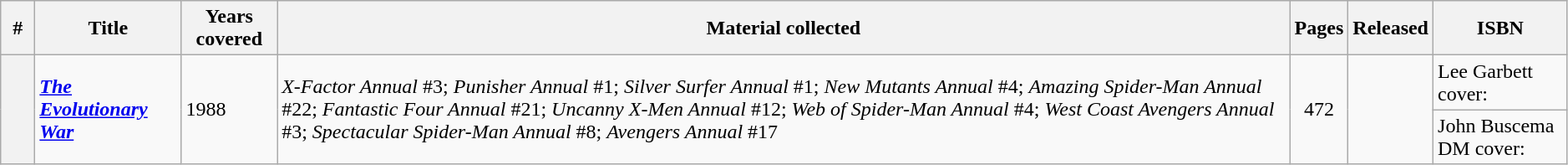<table class="wikitable sortable" width="99%">
<tr>
<th class="unsortable" width="20px">#</th>
<th>Title</th>
<th>Years covered</th>
<th class="unsortable">Material collected</th>
<th>Pages</th>
<th>Released</th>
<th class="unsortable">ISBN</th>
</tr>
<tr>
<th rowspan="2" style="background-color: light grey;"></th>
<td rowspan="2"><strong><em><a href='#'>The Evolutionary War</a></em></strong></td>
<td rowspan="2">1988</td>
<td rowspan="2"><em>X-Factor Annual</em> #3; <em>Punisher Annual</em> #1; <em>Silver Surfer Annual</em>  #1; <em>New Mutants Annual</em> #4; <em>Amazing Spider-Man Annual</em> #22; <em>Fantastic Four Annual</em> #21; <em>Uncanny X-Men Annual</em> #12; <em>Web of Spider-Man Annual</em> #4; <em>West Coast Avengers Annual</em> #3; <em>Spectacular Spider-Man Annual</em> #8; <em>Avengers Annual</em> #17</td>
<td rowspan="2" style="text-align: center;">472</td>
<td rowspan="2"></td>
<td>Lee Garbett cover: </td>
</tr>
<tr>
<td>John Buscema DM cover: </td>
</tr>
</table>
